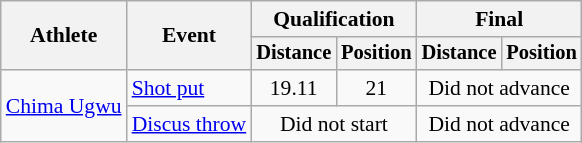<table class=wikitable style="font-size:90%">
<tr>
<th rowspan="2">Athlete</th>
<th rowspan="2">Event</th>
<th colspan="2">Qualification</th>
<th colspan="2">Final</th>
</tr>
<tr style="font-size:95%">
<th>Distance</th>
<th>Position</th>
<th>Distance</th>
<th>Position</th>
</tr>
<tr align=center>
<td align=left rowspan=2><a href='#'>Chima Ugwu</a></td>
<td align=left><a href='#'>Shot put</a></td>
<td>19.11</td>
<td>21</td>
<td colspan=2>Did not advance</td>
</tr>
<tr align=center>
<td align=left><a href='#'>Discus throw</a></td>
<td colspan=2>Did not start</td>
<td colspan=2>Did not advance</td>
</tr>
</table>
